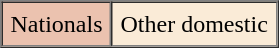<table border=1 cellpadding=5 cellspacing=0>
<tr>
<td bgcolor=#EBC2AF>Nationals</td>
<td bgcolor=#FAEBD7>Other domestic</td>
</tr>
</table>
